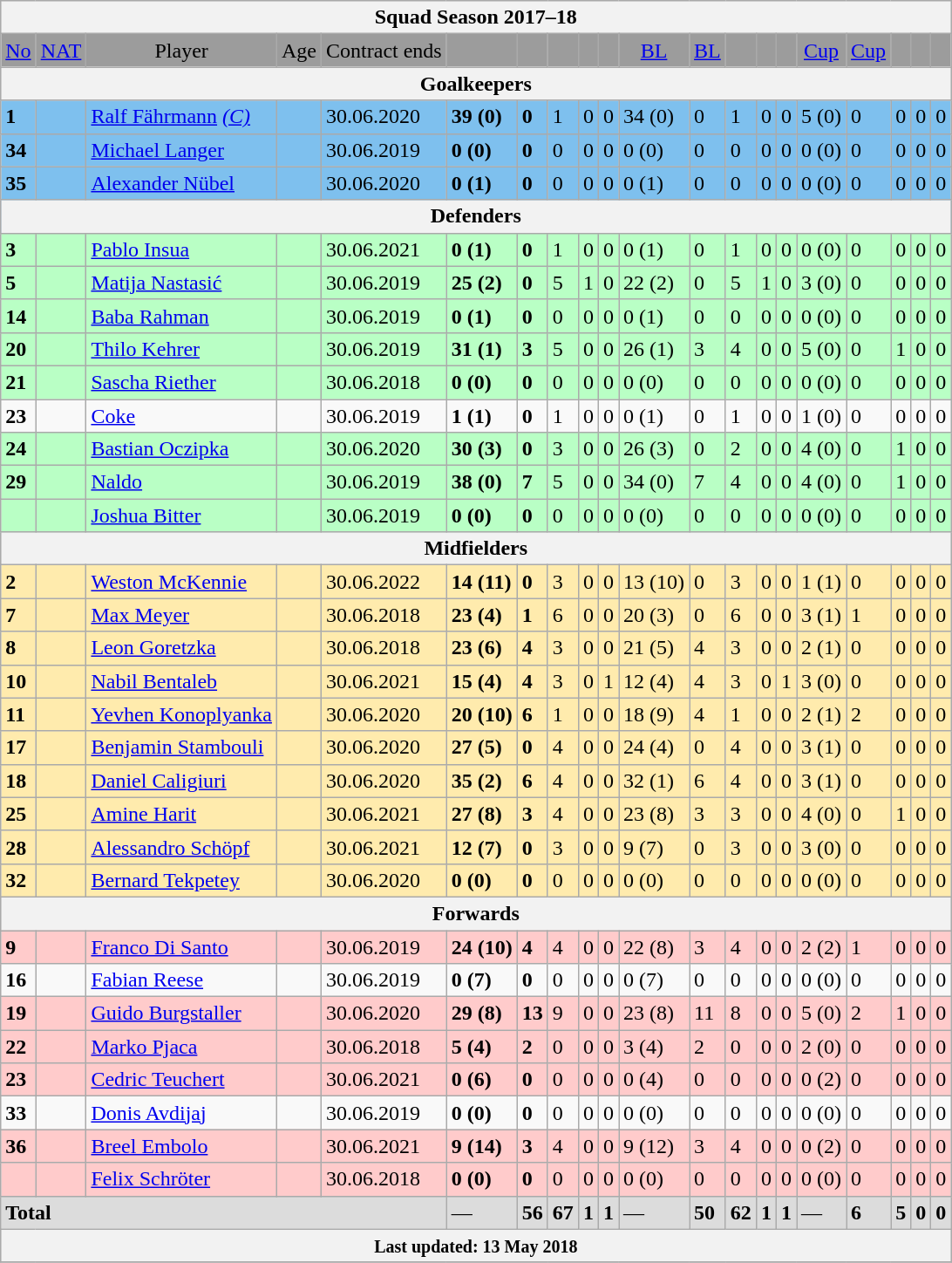<table class="wikitable nowrap">
<tr align="center" style="background:#DCDCDC">
<th colspan="25">Squad Season 2017–18</th>
</tr>
<tr align="center" style="background:#9C9C9C">
<td><a href='#'>No</a></td>
<td><a href='#'>NAT</a></td>
<td>Player</td>
<td>Age</td>
<td>Contract ends</td>
<td></td>
<td></td>
<td></td>
<td></td>
<td></td>
<td><a href='#'>BL</a> </td>
<td><a href='#'>BL</a> </td>
<td></td>
<td></td>
<td></td>
<td><a href='#'>Cup</a> </td>
<td><a href='#'>Cup</a> </td>
<td></td>
<td></td>
<td></td>
</tr>
<tr align="center" style="background:#DCDCDC">
<th colspan="25">Goalkeepers</th>
</tr>
<tr style="background:#7EC0EE">
<td><strong>1</strong></td>
<td></td>
<td><a href='#'>Ralf Fährmann</a> <em><a href='#'>(C)</a></em></td>
<td></td>
<td>30.06.2020</td>
<td><strong>39 (0)</strong></td>
<td><strong>0</strong></td>
<td>1</td>
<td>0</td>
<td>0</td>
<td>34 (0)</td>
<td>0</td>
<td>1</td>
<td>0</td>
<td>0</td>
<td>5 (0)</td>
<td>0</td>
<td>0</td>
<td>0</td>
<td>0</td>
</tr>
<tr style="background:#7EC0EE">
<td><strong>34</strong></td>
<td></td>
<td><a href='#'>Michael Langer</a></td>
<td></td>
<td>30.06.2019</td>
<td><strong>0 (0)</strong></td>
<td><strong>0</strong></td>
<td>0</td>
<td>0</td>
<td>0</td>
<td>0 (0)</td>
<td>0</td>
<td>0</td>
<td>0</td>
<td>0</td>
<td>0 (0)</td>
<td>0</td>
<td>0</td>
<td>0</td>
<td>0</td>
</tr>
<tr style="background:#7EC0EE">
<td><strong>35</strong></td>
<td></td>
<td><a href='#'>Alexander Nübel</a></td>
<td></td>
<td>30.06.2020</td>
<td><strong>0 (1)</strong></td>
<td><strong>0</strong></td>
<td>0</td>
<td>0</td>
<td>0</td>
<td>0 (1)</td>
<td>0</td>
<td>0</td>
<td>0</td>
<td>0</td>
<td>0 (0)</td>
<td>0</td>
<td>0</td>
<td>0</td>
<td>0</td>
</tr>
<tr align="center" style="background:#7EC0EE">
<th colspan="25">Defenders</th>
</tr>
<tr style="background:#B9FFC5">
<td><strong>3</strong></td>
<td></td>
<td><a href='#'>Pablo Insua</a></td>
<td></td>
<td>30.06.2021</td>
<td><strong>0 (1)</strong></td>
<td><strong>0</strong></td>
<td>1</td>
<td>0</td>
<td>0</td>
<td>0 (1)</td>
<td>0</td>
<td>1</td>
<td>0</td>
<td>0</td>
<td>0 (0)</td>
<td>0</td>
<td>0</td>
<td>0</td>
<td>0</td>
</tr>
<tr style="background:#B9FFC5">
<td><strong>5</strong></td>
<td></td>
<td><a href='#'>Matija Nastasić</a></td>
<td></td>
<td>30.06.2019</td>
<td><strong>25 (2)</strong></td>
<td><strong>0</strong></td>
<td>5</td>
<td>1</td>
<td>0</td>
<td>22 (2)</td>
<td>0</td>
<td>5</td>
<td>1</td>
<td>0</td>
<td>3 (0)</td>
<td>0</td>
<td>0</td>
<td>0</td>
<td>0</td>
</tr>
<tr style="background:#B9FFC5">
<td><strong>14</strong></td>
<td></td>
<td><a href='#'>Baba Rahman</a></td>
<td></td>
<td>30.06.2019</td>
<td><strong>0 (1)</strong></td>
<td><strong>0</strong></td>
<td>0</td>
<td>0</td>
<td>0</td>
<td>0 (1)</td>
<td>0</td>
<td>0</td>
<td>0</td>
<td>0</td>
<td>0 (0)</td>
<td>0</td>
<td>0</td>
<td>0</td>
<td>0</td>
</tr>
<tr style="background:#B9FFC5">
<td><strong>20</strong></td>
<td></td>
<td><a href='#'>Thilo Kehrer</a></td>
<td></td>
<td>30.06.2019</td>
<td><strong>31 (1)</strong></td>
<td><strong>3</strong></td>
<td>5</td>
<td>0</td>
<td>0</td>
<td>26 (1)</td>
<td>3</td>
<td>4</td>
<td>0</td>
<td>0</td>
<td>5 (0)</td>
<td>0</td>
<td>1</td>
<td>0</td>
<td>0</td>
</tr>
<tr style="background:#B9FFC5">
<td><strong>21</strong></td>
<td></td>
<td><a href='#'>Sascha Riether</a></td>
<td></td>
<td>30.06.2018</td>
<td><strong>0 (0)</strong></td>
<td><strong>0</strong></td>
<td>0</td>
<td>0</td>
<td>0</td>
<td>0 (0)</td>
<td>0</td>
<td>0</td>
<td>0</td>
<td>0</td>
<td>0 (0)</td>
<td>0</td>
<td>0</td>
<td>0</td>
<td>0</td>
</tr>
<tr>
<td><strong>23</strong></td>
<td></td>
<td><a href='#'>Coke</a></td>
<td></td>
<td>30.06.2019</td>
<td><strong>1 (1)</strong></td>
<td><strong>0</strong></td>
<td>1</td>
<td>0</td>
<td>0</td>
<td>0 (1)</td>
<td>0</td>
<td>1</td>
<td>0</td>
<td>0</td>
<td>1 (0)</td>
<td>0</td>
<td>0</td>
<td>0</td>
<td>0</td>
</tr>
<tr style="background:#B9FFC5">
<td><strong>24</strong></td>
<td></td>
<td><a href='#'>Bastian Oczipka</a></td>
<td></td>
<td>30.06.2020</td>
<td><strong>30 (3)</strong></td>
<td><strong>0</strong></td>
<td>3</td>
<td>0</td>
<td>0</td>
<td>26 (3)</td>
<td>0</td>
<td>2</td>
<td>0</td>
<td>0</td>
<td>4 (0)</td>
<td>0</td>
<td>1</td>
<td>0</td>
<td>0</td>
</tr>
<tr style="background:#B9FFC5">
<td><strong>29</strong></td>
<td></td>
<td><a href='#'>Naldo</a></td>
<td></td>
<td>30.06.2019</td>
<td><strong>38 (0)</strong></td>
<td><strong>7</strong></td>
<td>5</td>
<td>0</td>
<td>0</td>
<td>34 (0)</td>
<td>7</td>
<td>4</td>
<td>0</td>
<td>0</td>
<td>4 (0)</td>
<td>0</td>
<td>1</td>
<td>0</td>
<td>0</td>
</tr>
<tr style="background:#B9FFC5">
<td><strong> </strong></td>
<td></td>
<td><a href='#'>Joshua Bitter</a></td>
<td></td>
<td>30.06.2019</td>
<td><strong>0 (0)</strong></td>
<td><strong>0</strong></td>
<td>0</td>
<td>0</td>
<td>0</td>
<td>0 (0)</td>
<td>0</td>
<td>0</td>
<td>0</td>
<td>0</td>
<td>0 (0)</td>
<td>0</td>
<td>0</td>
<td>0</td>
<td>0</td>
</tr>
<tr align="center" style="background:#DCDCDC">
<th colspan="25">Midfielders</th>
</tr>
<tr style="background:#FFEBAD">
<td><strong>2</strong></td>
<td></td>
<td><a href='#'>Weston McKennie</a></td>
<td></td>
<td>30.06.2022</td>
<td><strong>14 (11)</strong></td>
<td><strong>0</strong></td>
<td>3</td>
<td>0</td>
<td>0</td>
<td>13 (10)</td>
<td>0</td>
<td>3</td>
<td>0</td>
<td>0</td>
<td>1 (1)</td>
<td>0</td>
<td>0</td>
<td>0</td>
<td>0</td>
</tr>
<tr style="background:#FFEBAD">
<td><strong>7</strong></td>
<td></td>
<td><a href='#'>Max Meyer</a></td>
<td></td>
<td>30.06.2018</td>
<td><strong>23 (4)</strong></td>
<td><strong>1</strong></td>
<td>6</td>
<td>0</td>
<td>0</td>
<td>20 (3)</td>
<td>0</td>
<td>6</td>
<td>0</td>
<td>0</td>
<td>3 (1)</td>
<td>1</td>
<td>0</td>
<td>0</td>
<td>0</td>
</tr>
<tr style="background:#FFEBAD">
<td><strong>8</strong></td>
<td></td>
<td><a href='#'>Leon Goretzka</a></td>
<td></td>
<td>30.06.2018</td>
<td><strong>23 (6)</strong></td>
<td><strong>4</strong></td>
<td>3</td>
<td>0</td>
<td>0</td>
<td>21 (5)</td>
<td>4</td>
<td>3</td>
<td>0</td>
<td>0</td>
<td>2 (1)</td>
<td>0</td>
<td>0</td>
<td>0</td>
<td>0</td>
</tr>
<tr style="background:#FFEBAD">
<td><strong>10</strong></td>
<td></td>
<td><a href='#'>Nabil Bentaleb</a></td>
<td></td>
<td>30.06.2021</td>
<td><strong>15 (4)</strong></td>
<td><strong>4</strong></td>
<td>3</td>
<td>0</td>
<td>1</td>
<td>12 (4)</td>
<td>4</td>
<td>3</td>
<td>0</td>
<td>1</td>
<td>3 (0)</td>
<td>0</td>
<td>0</td>
<td>0</td>
<td>0</td>
</tr>
<tr style="background:#FFEBAD">
<td><strong>11</strong></td>
<td></td>
<td><a href='#'>Yevhen Konoplyanka</a></td>
<td></td>
<td>30.06.2020</td>
<td><strong>20 (10)</strong></td>
<td><strong>6</strong></td>
<td>1</td>
<td>0</td>
<td>0</td>
<td>18 (9)</td>
<td>4</td>
<td>1</td>
<td>0</td>
<td>0</td>
<td>2 (1)</td>
<td>2</td>
<td>0</td>
<td>0</td>
<td>0</td>
</tr>
<tr style="background:#FFEBAD">
<td><strong>17</strong></td>
<td></td>
<td><a href='#'>Benjamin Stambouli</a></td>
<td></td>
<td>30.06.2020</td>
<td><strong>27 (5)</strong></td>
<td><strong>0</strong></td>
<td>4</td>
<td>0</td>
<td>0</td>
<td>24 (4)</td>
<td>0</td>
<td>4</td>
<td>0</td>
<td>0</td>
<td>3 (1)</td>
<td>0</td>
<td>0</td>
<td>0</td>
<td>0</td>
</tr>
<tr style="background:#FFEBAD">
<td><strong>18</strong></td>
<td></td>
<td><a href='#'>Daniel Caligiuri</a></td>
<td></td>
<td>30.06.2020</td>
<td><strong>35 (2)</strong></td>
<td><strong>6</strong></td>
<td>4</td>
<td>0</td>
<td>0</td>
<td>32 (1)</td>
<td>6</td>
<td>4</td>
<td>0</td>
<td>0</td>
<td>3 (1)</td>
<td>0</td>
<td>0</td>
<td>0</td>
<td>0</td>
</tr>
<tr style="background:#FFEBAD">
<td><strong>25</strong></td>
<td></td>
<td><a href='#'>Amine Harit</a></td>
<td></td>
<td>30.06.2021</td>
<td><strong>27 (8)</strong></td>
<td><strong>3</strong></td>
<td>4</td>
<td>0</td>
<td>0</td>
<td>23 (8)</td>
<td>3</td>
<td>3</td>
<td>0</td>
<td>0</td>
<td>4 (0)</td>
<td>0</td>
<td>1</td>
<td>0</td>
<td>0</td>
</tr>
<tr style="background:#FFEBAD">
<td><strong>28</strong></td>
<td></td>
<td><a href='#'>Alessandro Schöpf</a></td>
<td></td>
<td>30.06.2021</td>
<td><strong>12 (7)</strong></td>
<td><strong>0</strong></td>
<td>3</td>
<td>0</td>
<td>0</td>
<td>9 (7)</td>
<td>0</td>
<td>3</td>
<td>0</td>
<td>0</td>
<td>3 (0)</td>
<td>0</td>
<td>0</td>
<td>0</td>
<td>0</td>
</tr>
<tr style="background:#FFEBAD">
<td><strong>32</strong></td>
<td></td>
<td><a href='#'>Bernard Tekpetey</a></td>
<td></td>
<td>30.06.2020</td>
<td><strong>0 (0)</strong></td>
<td><strong>0</strong></td>
<td>0</td>
<td>0</td>
<td>0</td>
<td>0 (0)</td>
<td>0</td>
<td>0</td>
<td>0</td>
<td>0</td>
<td>0 (0)</td>
<td>0</td>
<td>0</td>
<td>0</td>
<td>0</td>
</tr>
<tr align="center" style="background:#DCDCDC">
<th colspan="25">Forwards</th>
</tr>
<tr style="background:#FFCBCB">
<td><strong>9</strong></td>
<td></td>
<td><a href='#'>Franco Di Santo</a></td>
<td></td>
<td>30.06.2019</td>
<td><strong>24 (10)</strong></td>
<td><strong>4</strong></td>
<td>4</td>
<td>0</td>
<td>0</td>
<td>22 (8)</td>
<td>3</td>
<td>4</td>
<td>0</td>
<td>0</td>
<td>2 (2)</td>
<td>1</td>
<td>0</td>
<td>0</td>
<td>0</td>
</tr>
<tr>
<td><strong>16</strong></td>
<td></td>
<td><a href='#'>Fabian Reese</a></td>
<td></td>
<td>30.06.2019</td>
<td><strong>0 (7)</strong></td>
<td><strong>0</strong></td>
<td>0</td>
<td>0</td>
<td>0</td>
<td>0 (7)</td>
<td>0</td>
<td>0</td>
<td>0</td>
<td>0</td>
<td>0 (0)</td>
<td>0</td>
<td>0</td>
<td>0</td>
<td>0</td>
</tr>
<tr style="background:#FFCBCB">
<td><strong>19</strong></td>
<td></td>
<td><a href='#'>Guido Burgstaller</a></td>
<td></td>
<td>30.06.2020</td>
<td><strong>29 (8)</strong></td>
<td><strong>13</strong></td>
<td>9</td>
<td>0</td>
<td>0</td>
<td>23 (8)</td>
<td>11</td>
<td>8</td>
<td>0</td>
<td>0</td>
<td>5 (0)</td>
<td>2</td>
<td>1</td>
<td>0</td>
<td>0</td>
</tr>
<tr style="background:#FFCBCB">
<td><strong>22</strong></td>
<td></td>
<td><a href='#'>Marko Pjaca</a></td>
<td></td>
<td>30.06.2018</td>
<td><strong>5 (4)</strong></td>
<td><strong>2</strong></td>
<td>0</td>
<td>0</td>
<td>0</td>
<td>3 (4)</td>
<td>2</td>
<td>0</td>
<td>0</td>
<td>0</td>
<td>2 (0)</td>
<td>0</td>
<td>0</td>
<td>0</td>
<td>0</td>
</tr>
<tr style="background:#FFCBCB">
<td><strong>23</strong></td>
<td></td>
<td><a href='#'>Cedric Teuchert</a></td>
<td></td>
<td>30.06.2021</td>
<td><strong>0 (6)</strong></td>
<td><strong>0</strong></td>
<td>0</td>
<td>0</td>
<td>0</td>
<td>0 (4)</td>
<td>0</td>
<td>0</td>
<td>0</td>
<td>0</td>
<td>0 (2)</td>
<td>0</td>
<td>0</td>
<td>0</td>
<td>0</td>
</tr>
<tr>
<td><strong>33</strong></td>
<td></td>
<td><a href='#'>Donis Avdijaj</a></td>
<td></td>
<td>30.06.2019</td>
<td><strong>0 (0)</strong></td>
<td><strong>0</strong></td>
<td>0</td>
<td>0</td>
<td>0</td>
<td>0 (0)</td>
<td>0</td>
<td>0</td>
<td>0</td>
<td>0</td>
<td>0 (0)</td>
<td>0</td>
<td>0</td>
<td>0</td>
<td>0</td>
</tr>
<tr style="background:#FFCBCB">
<td><strong>36</strong></td>
<td></td>
<td><a href='#'>Breel Embolo</a></td>
<td></td>
<td>30.06.2021</td>
<td><strong>9 (14)</strong></td>
<td><strong>3</strong></td>
<td>4</td>
<td>0</td>
<td>0</td>
<td>9 (12)</td>
<td>3</td>
<td>4</td>
<td>0</td>
<td>0</td>
<td>0 (2)</td>
<td>0</td>
<td>0</td>
<td>0</td>
<td>0</td>
</tr>
<tr style="background:#FFCBCB">
<td><strong> </strong></td>
<td></td>
<td><a href='#'>Felix Schröter</a></td>
<td></td>
<td>30.06.2018</td>
<td><strong>0 (0)</strong></td>
<td><strong>0</strong></td>
<td>0</td>
<td>0</td>
<td>0</td>
<td>0 (0)</td>
<td>0</td>
<td>0</td>
<td>0</td>
<td>0</td>
<td>0 (0)</td>
<td>0</td>
<td>0</td>
<td>0</td>
<td>0</td>
</tr>
<tr align="left" style="background:#DCDCDC">
<td colspan="5"><strong>Total</strong></td>
<td>—</td>
<td><strong>56</strong></td>
<td><strong>67</strong></td>
<td><strong>1</strong></td>
<td><strong>1</strong></td>
<td>—</td>
<td><strong>50</strong></td>
<td><strong>62</strong></td>
<td><strong>1</strong></td>
<td><strong>1</strong></td>
<td>—</td>
<td><strong>6</strong></td>
<td><strong>5</strong></td>
<td><strong>0</strong></td>
<td><strong>0</strong></td>
</tr>
<tr align="left" style="background:#DCDCDC">
<th colspan="25"><small>Last updated: 13 May 2018</small></th>
</tr>
<tr>
</tr>
</table>
